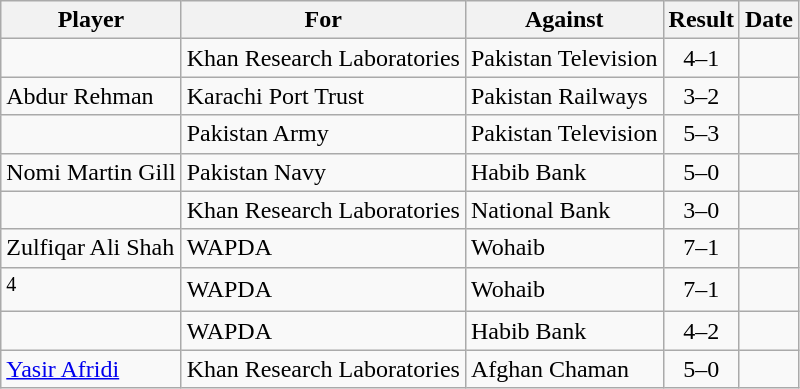<table class="wikitable sortable">
<tr>
<th>Player</th>
<th>For</th>
<th>Against</th>
<th style="text-align:center">Result</th>
<th>Date</th>
</tr>
<tr>
<td></td>
<td>Khan Research Laboratories</td>
<td>Pakistan Television</td>
<td style="text-align:center">4–1</td>
<td></td>
</tr>
<tr>
<td>Abdur Rehman</td>
<td>Karachi Port Trust</td>
<td>Pakistan Railways</td>
<td style="text-align:center">3–2</td>
<td></td>
</tr>
<tr>
<td></td>
<td>Pakistan Army</td>
<td>Pakistan Television</td>
<td style="text-align:center">5–3</td>
<td></td>
</tr>
<tr>
<td>Nomi Martin Gill</td>
<td>Pakistan Navy</td>
<td>Habib Bank</td>
<td style="text-align:center">5–0</td>
<td></td>
</tr>
<tr>
<td></td>
<td>Khan Research Laboratories</td>
<td>National Bank</td>
<td style="text-align:center">3–0</td>
<td></td>
</tr>
<tr>
<td>Zulfiqar Ali Shah</td>
<td>WAPDA</td>
<td>Wohaib</td>
<td style="text-align:center">7–1</td>
<td></td>
</tr>
<tr>
<td><sup>4</sup></td>
<td>WAPDA</td>
<td>Wohaib</td>
<td style="text-align:center">7–1</td>
<td></td>
</tr>
<tr>
<td></td>
<td>WAPDA</td>
<td>Habib Bank</td>
<td style="text-align:center">4–2</td>
<td></td>
</tr>
<tr>
<td><a href='#'>Yasir Afridi</a></td>
<td>Khan Research Laboratories</td>
<td>Afghan Chaman</td>
<td style="text-align:center">5–0</td>
<td></td>
</tr>
</table>
